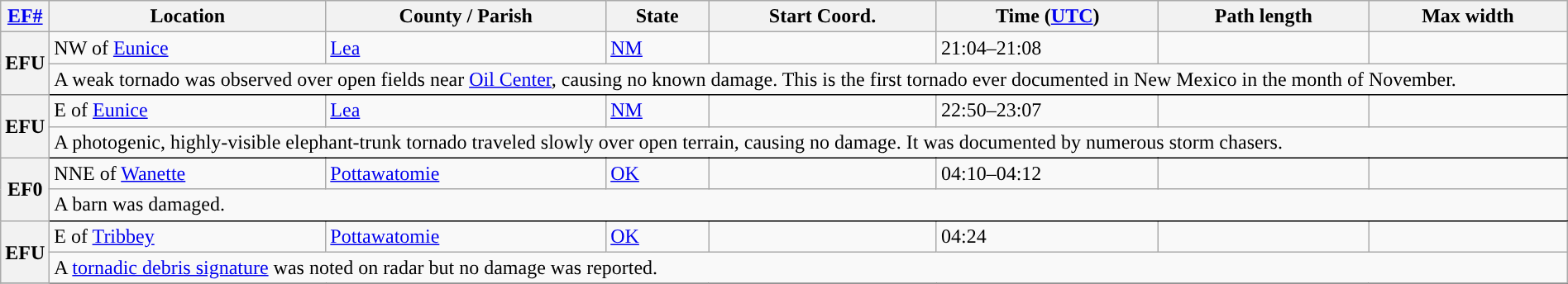<table class="wikitable sortable" style="width:100%;">
<tr>
<th scope="col" width="2%" align="center"><a href='#'>EF#</a></th>
<th scope="col" align="center" class="unsortable">Location</th>
<th scope="col" align="center" class="unsortable">County / Parish</th>
<th scope="col" align="center">State</th>
<th scope="col" align="center">Start Coord.</th>
<th scope="col" align="center">Time (<a href='#'>UTC</a>)</th>
<th scope="col" align="center">Path length</th>
<th scope="col" align="center">Max width</th>
</tr>
<tr>
<th scope="row" rowspan="2" style="background-color:#">EFU</th>
<td>NW of <a href='#'>Eunice</a></td>
<td><a href='#'>Lea</a></td>
<td><a href='#'>NM</a></td>
<td></td>
<td>21:04–21:08</td>
<td></td>
<td></td>
</tr>
<tr class="expand-child">
<td colspan="8" style=" border-bottom: 1px solid black;">A weak tornado was observed over open fields near <a href='#'>Oil Center</a>, causing no known damage. This is the first tornado ever documented in New Mexico in the month of November.</td>
</tr>
<tr>
<th scope="row" rowspan="2" style="background-color:#">EFU</th>
<td>E of <a href='#'>Eunice</a></td>
<td><a href='#'>Lea</a></td>
<td><a href='#'>NM</a></td>
<td></td>
<td>22:50–23:07</td>
<td></td>
<td></td>
</tr>
<tr class="expand-child">
<td colspan="8" style=" border-bottom: 1px solid black;">A photogenic, highly-visible elephant-trunk tornado traveled slowly over open terrain, causing no damage. It was documented by numerous storm chasers.</td>
</tr>
<tr>
<th scope="row" rowspan="2" style="background-color:#">EF0</th>
<td>NNE of <a href='#'>Wanette</a></td>
<td><a href='#'>Pottawatomie</a></td>
<td><a href='#'>OK</a></td>
<td></td>
<td>04:10–04:12</td>
<td></td>
<td></td>
</tr>
<tr class="expand-child">
<td colspan="8" style=" border-bottom: 1px solid black;">A barn was damaged.</td>
</tr>
<tr>
<th scope="row" rowspan="2" style="background-color:#">EFU</th>
<td>E of <a href='#'>Tribbey</a></td>
<td><a href='#'>Pottawatomie</a></td>
<td><a href='#'>OK</a></td>
<td></td>
<td>04:24</td>
<td></td>
<td></td>
</tr>
<tr class="expand-child">
<td colspan="8" style=" border-bottom: 1px solid black;">A <a href='#'>tornadic debris signature</a> was noted on radar but no damage was reported.</td>
</tr>
<tr>
</tr>
</table>
